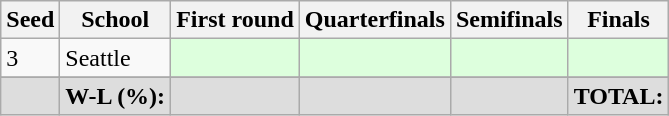<table class="sortable wikitable" style="white-space:nowrap; font-size:100%;">
<tr>
<th>Seed</th>
<th>School</th>
<th>First round</th>
<th>Quarterfinals</th>
<th>Semifinals</th>
<th>Finals</th>
</tr>
<tr>
<td>3</td>
<td>Seattle</td>
<td style="background:#ddffdd;"></td>
<td style="background:#ddffdd;"></td>
<td style="background:#ddffdd;"></td>
<td style="background:#ddffdd;"></td>
</tr>
<tr>
</tr>
<tr class="sortbottom" style="text-align:center; background:#ddd;">
<td></td>
<td><strong>W-L (%):</strong></td>
<td></td>
<td></td>
<td></td>
<td><strong>TOTAL:</strong> </td>
</tr>
</table>
